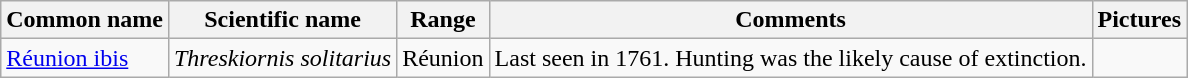<table class="wikitable sortable">
<tr>
<th>Common name</th>
<th>Scientific name</th>
<th>Range</th>
<th class="unsortable">Comments</th>
<th class="unsortable">Pictures</th>
</tr>
<tr>
<td><a href='#'>Réunion ibis</a></td>
<td><em>Threskiornis solitarius</em></td>
<td>Réunion</td>
<td>Last seen in 1761. Hunting was the likely cause of extinction.</td>
<td></td>
</tr>
</table>
